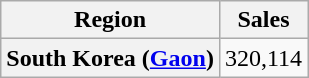<table class="wikitable plainrowheaders" style="text-align:center;">
<tr>
<th>Region</th>
<th>Sales</th>
</tr>
<tr>
<th scope="row">South Korea (<a href='#'>Gaon</a>)</th>
<td>320,114</td>
</tr>
</table>
